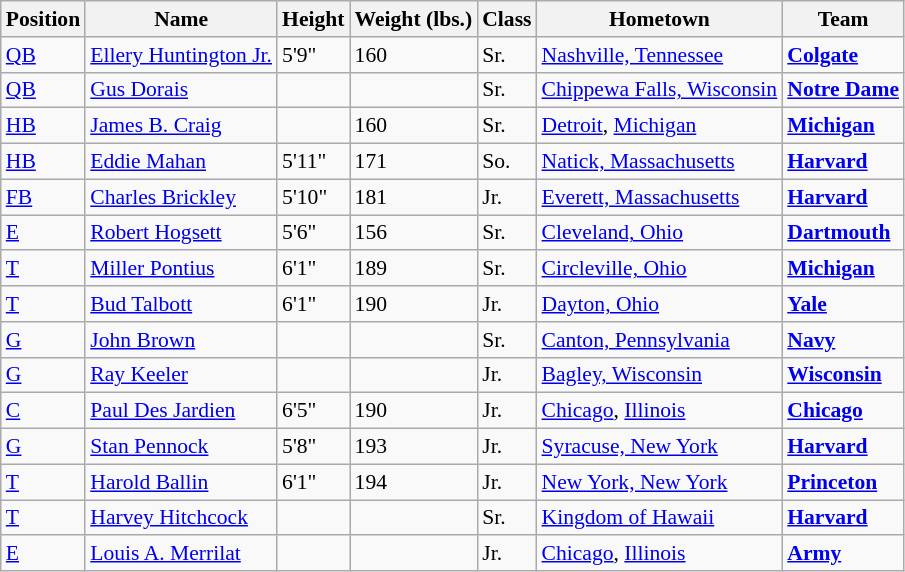<table class="wikitable" style="font-size: 90%">
<tr>
<th>Position</th>
<th>Name</th>
<th>Height</th>
<th>Weight (lbs.)</th>
<th>Class</th>
<th>Hometown</th>
<th>Team</th>
</tr>
<tr>
<td><a href='#'>QB</a></td>
<td><a href='#'>Ellery Huntington Jr.</a></td>
<td>5'9"</td>
<td>160</td>
<td>Sr.</td>
<td><a href='#'>Nashville, Tennessee</a></td>
<td><strong><a href='#'>Colgate</a></strong></td>
</tr>
<tr>
<td><a href='#'>QB</a></td>
<td><a href='#'>Gus Dorais</a></td>
<td></td>
<td></td>
<td>Sr.</td>
<td><a href='#'>Chippewa Falls, Wisconsin</a></td>
<td><strong><a href='#'>Notre Dame</a></strong></td>
</tr>
<tr>
<td><a href='#'>HB</a></td>
<td><a href='#'>James B. Craig</a></td>
<td></td>
<td>160</td>
<td>Sr.</td>
<td><a href='#'>Detroit</a>, <a href='#'>Michigan</a></td>
<td><strong><a href='#'>Michigan</a></strong></td>
</tr>
<tr>
<td><a href='#'>HB</a></td>
<td><a href='#'>Eddie Mahan</a></td>
<td>5'11"</td>
<td>171</td>
<td>So.</td>
<td><a href='#'>Natick, Massachusetts</a></td>
<td><strong><a href='#'>Harvard</a></strong></td>
</tr>
<tr>
<td><a href='#'>FB</a></td>
<td><a href='#'>Charles Brickley</a></td>
<td>5'10"</td>
<td>181</td>
<td>Jr.</td>
<td><a href='#'>Everett, Massachusetts</a></td>
<td><strong><a href='#'>Harvard</a></strong></td>
</tr>
<tr>
<td><a href='#'>E</a></td>
<td><a href='#'>Robert Hogsett</a></td>
<td>5'6"</td>
<td>156</td>
<td>Sr.</td>
<td><a href='#'>Cleveland, Ohio</a></td>
<td><strong><a href='#'>Dartmouth</a></strong></td>
</tr>
<tr>
<td><a href='#'>T</a></td>
<td><a href='#'>Miller Pontius</a></td>
<td>6'1"</td>
<td>189</td>
<td>Sr.</td>
<td><a href='#'>Circleville, Ohio</a></td>
<td><strong><a href='#'>Michigan</a></strong></td>
</tr>
<tr>
<td><a href='#'>T</a></td>
<td><a href='#'>Bud Talbott</a></td>
<td>6'1"</td>
<td>190</td>
<td>Jr.</td>
<td><a href='#'>Dayton, Ohio</a></td>
<td><strong><a href='#'>Yale</a></strong></td>
</tr>
<tr>
<td><a href='#'>G</a></td>
<td><a href='#'>John Brown</a></td>
<td></td>
<td></td>
<td>Sr.</td>
<td><a href='#'>Canton, Pennsylvania</a></td>
<td><strong><a href='#'>Navy</a></strong></td>
</tr>
<tr>
<td><a href='#'>G</a></td>
<td><a href='#'>Ray Keeler</a></td>
<td></td>
<td></td>
<td>Jr.</td>
<td><a href='#'>Bagley, Wisconsin</a></td>
<td><strong><a href='#'>Wisconsin</a></strong></td>
</tr>
<tr>
<td><a href='#'>C</a></td>
<td><a href='#'>Paul Des Jardien</a></td>
<td>6'5"</td>
<td>190</td>
<td>Jr.</td>
<td><a href='#'>Chicago</a>, <a href='#'>Illinois</a></td>
<td><strong><a href='#'>Chicago</a></strong></td>
</tr>
<tr>
<td><a href='#'>G</a></td>
<td><a href='#'>Stan Pennock</a></td>
<td>5'8"</td>
<td>193</td>
<td>Jr.</td>
<td><a href='#'>Syracuse, New York</a></td>
<td><strong><a href='#'>Harvard</a></strong></td>
</tr>
<tr>
<td><a href='#'>T</a></td>
<td><a href='#'>Harold Ballin</a></td>
<td>6'1"</td>
<td>194</td>
<td>Jr.</td>
<td><a href='#'>New York, New York</a></td>
<td><strong><a href='#'>Princeton</a></strong></td>
</tr>
<tr>
<td><a href='#'>T</a></td>
<td><a href='#'>Harvey Hitchcock</a></td>
<td></td>
<td></td>
<td>Sr.</td>
<td><a href='#'>Kingdom of Hawaii</a></td>
<td><strong><a href='#'>Harvard</a></strong></td>
</tr>
<tr>
<td><a href='#'>E</a></td>
<td><a href='#'>Louis A. Merrilat</a></td>
<td></td>
<td></td>
<td>Jr.</td>
<td><a href='#'>Chicago</a>, <a href='#'>Illinois</a></td>
<td><strong><a href='#'>Army</a></strong></td>
</tr>
</table>
